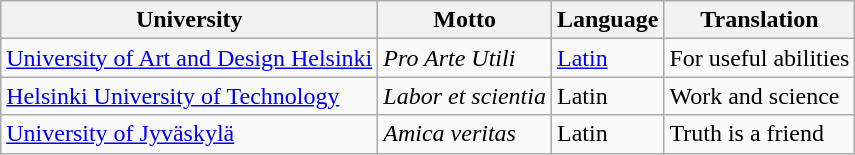<table class="wikitable sortable plainrowheaders">
<tr>
<th>University</th>
<th>Motto</th>
<th>Language</th>
<th>Translation</th>
</tr>
<tr>
<td><a href='#'>University of Art and Design Helsinki</a></td>
<td><em>Pro Arte Utili</em></td>
<td><a href='#'>Latin</a></td>
<td>For useful abilities</td>
</tr>
<tr>
<td><a href='#'>Helsinki University of Technology</a></td>
<td><em>Labor et scientia</em></td>
<td>Latin</td>
<td>Work and science</td>
</tr>
<tr>
<td><a href='#'>University of Jyväskylä</a></td>
<td><em>Amica veritas</em></td>
<td>Latin</td>
<td>Truth is a friend</td>
</tr>
</table>
